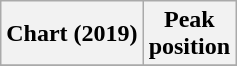<table class="wikitable plainrowheaders">
<tr>
<th>Chart (2019)</th>
<th>Peak<br>position</th>
</tr>
<tr>
</tr>
</table>
